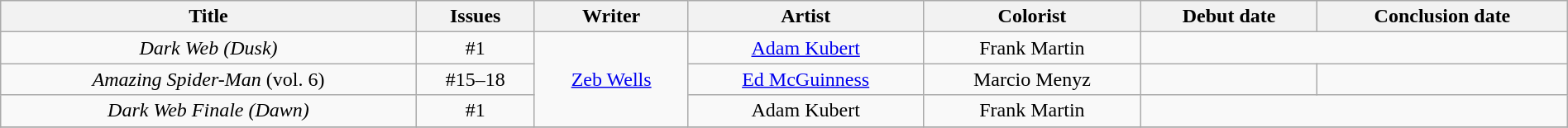<table class="wikitable" style="text-align:center; width:100%">
<tr>
<th scope="col">Title</th>
<th scope="col">Issues</th>
<th scope="col">Writer</th>
<th scope="col">Artist</th>
<th scope="col">Colorist</th>
<th scope="col">Debut date</th>
<th>Conclusion date</th>
</tr>
<tr>
<td><em>Dark Web (Dusk)</em></td>
<td>#1</td>
<td rowspan="3"><a href='#'>Zeb Wells</a></td>
<td><a href='#'>Adam Kubert</a></td>
<td>Frank Martin</td>
<td colspan="2"></td>
</tr>
<tr>
<td><em>Amazing Spider-Man</em> (vol. 6)</td>
<td>#15–18</td>
<td><a href='#'>Ed McGuinness</a></td>
<td>Marcio Menyz</td>
<td></td>
<td></td>
</tr>
<tr>
<td><em>Dark Web Finale (Dawn)</em></td>
<td>#1</td>
<td>Adam Kubert</td>
<td>Frank Martin</td>
<td colspan="2"></td>
</tr>
<tr>
</tr>
</table>
